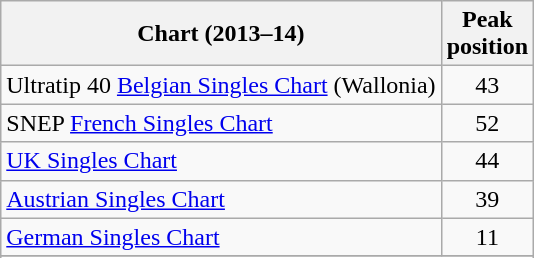<table class="wikitable sortable">
<tr>
<th>Chart (2013–14)</th>
<th>Peak<br>position</th>
</tr>
<tr>
<td>Ultratip 40 <a href='#'>Belgian Singles Chart</a> (Wallonia)</td>
<td style="text-align:center;">43</td>
</tr>
<tr>
<td>SNEP <a href='#'>French Singles Chart</a></td>
<td style="text-align:center;">52</td>
</tr>
<tr>
<td align="left"><a href='#'>UK Singles Chart</a></td>
<td style="text-align:center;">44</td>
</tr>
<tr>
<td align="left"><a href='#'>Austrian Singles Chart</a></td>
<td style="text-align:center;">39</td>
</tr>
<tr>
<td align="left"><a href='#'>German Singles Chart</a></td>
<td style="text-align:center;">11</td>
</tr>
<tr>
</tr>
<tr>
</tr>
</table>
